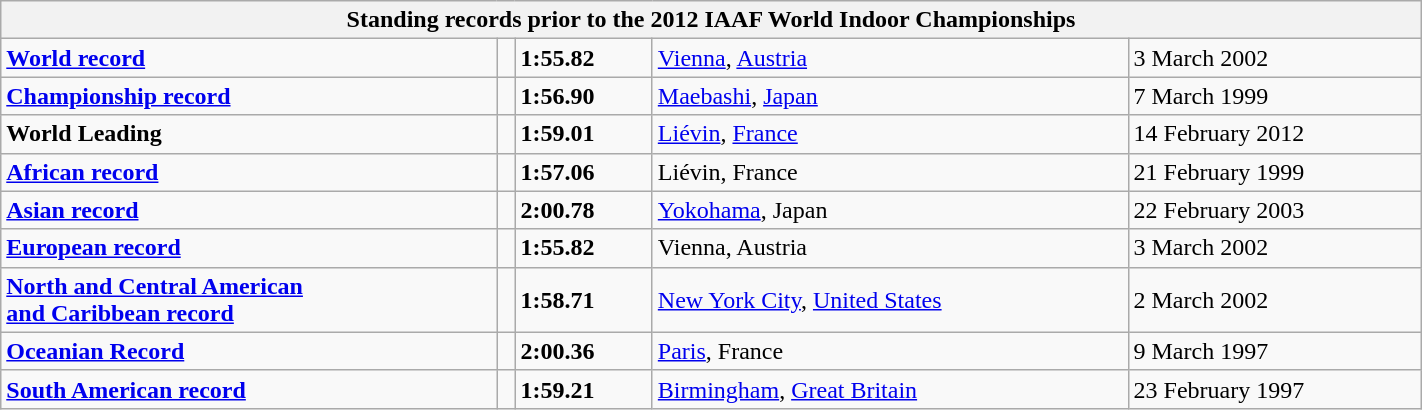<table class="wikitable" width=75%>
<tr>
<th colspan="5">Standing records prior to the 2012 IAAF World Indoor Championships</th>
</tr>
<tr>
<td><strong><a href='#'>World record</a></strong></td>
<td></td>
<td><strong>1:55.82</strong></td>
<td><a href='#'>Vienna</a>, <a href='#'>Austria</a></td>
<td>3 March 2002</td>
</tr>
<tr>
<td><strong><a href='#'>Championship record</a></strong></td>
<td></td>
<td><strong>1:56.90</strong></td>
<td><a href='#'>Maebashi</a>, <a href='#'>Japan</a></td>
<td>7 March 1999</td>
</tr>
<tr>
<td><strong>World Leading</strong></td>
<td></td>
<td><strong>1:59.01</strong></td>
<td><a href='#'>Liévin</a>, <a href='#'>France</a></td>
<td>14 February 2012</td>
</tr>
<tr>
<td><strong><a href='#'>African record</a></strong></td>
<td></td>
<td><strong>1:57.06</strong></td>
<td>Liévin, France</td>
<td>21 February 1999</td>
</tr>
<tr>
<td><strong><a href='#'>Asian record</a></strong></td>
<td></td>
<td><strong>2:00.78</strong></td>
<td><a href='#'>Yokohama</a>, Japan</td>
<td>22 February 2003</td>
</tr>
<tr>
<td><strong><a href='#'>European record</a></strong></td>
<td></td>
<td><strong>1:55.82</strong></td>
<td>Vienna, Austria</td>
<td>3 March 2002</td>
</tr>
<tr>
<td><strong><a href='#'>North and Central American <br>and Caribbean record</a></strong></td>
<td></td>
<td><strong>1:58.71 </strong></td>
<td><a href='#'>New York City</a>, <a href='#'>United States</a></td>
<td>2 March 2002</td>
</tr>
<tr>
<td><strong><a href='#'>Oceanian Record</a></strong></td>
<td></td>
<td><strong>2:00.36</strong></td>
<td><a href='#'>Paris</a>, France</td>
<td>9 March 1997</td>
</tr>
<tr>
<td><strong><a href='#'>South American record</a></strong></td>
<td></td>
<td><strong>1:59.21</strong></td>
<td><a href='#'>Birmingham</a>, <a href='#'>Great Britain</a></td>
<td>23 February 1997</td>
</tr>
</table>
